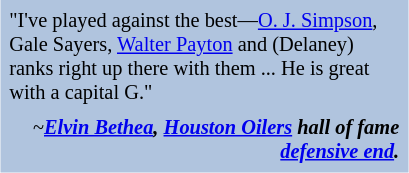<table class="toccolours" style="float: right; margin-left: 1em; margin-right: 2em; font-size: 85%; background:#b0c4de; width:20em;" cellspacing="5">
<tr>
<td style="text-align: left;">"I've played against the best—<a href='#'>O. J. Simpson</a>, Gale Sayers, <a href='#'>Walter Payton</a> and (Delaney) ranks right up there with them ... He is great with a capital G."</td>
</tr>
<tr>
<td style="text-align: right;">~<strong><em><a href='#'>Elvin Bethea</a>, <a href='#'>Houston Oilers</a> hall of fame <a href='#'>defensive end</a>.</em></strong></td>
</tr>
</table>
